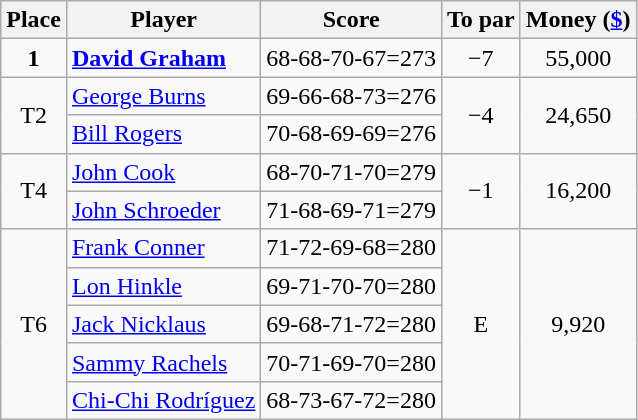<table class=wikitable>
<tr>
<th>Place</th>
<th>Player</th>
<th>Score</th>
<th>To par</th>
<th>Money (<a href='#'>$</a>)</th>
</tr>
<tr>
<td align=center><strong>1</strong></td>
<td> <strong><a href='#'>David Graham</a></strong></td>
<td>68-68-70-67=273</td>
<td align=center>−7</td>
<td align=center>55,000</td>
</tr>
<tr>
<td rowspan=2 align=center>T2</td>
<td> <a href='#'>George Burns</a></td>
<td>69-66-68-73=276</td>
<td rowspan=2 align=center>−4</td>
<td rowspan=2 align=center>24,650</td>
</tr>
<tr>
<td> <a href='#'>Bill Rogers</a></td>
<td>70-68-69-69=276</td>
</tr>
<tr>
<td rowspan=2 align=center>T4</td>
<td> <a href='#'>John Cook</a></td>
<td>68-70-71-70=279</td>
<td rowspan=2 align=center>−1</td>
<td rowspan=2 align=center>16,200</td>
</tr>
<tr>
<td> <a href='#'>John Schroeder</a></td>
<td>71-68-69-71=279</td>
</tr>
<tr>
<td rowspan=5 align=center>T6</td>
<td> <a href='#'>Frank Conner</a></td>
<td>71-72-69-68=280</td>
<td rowspan=5 align=center>E</td>
<td rowspan=5 align=center>9,920</td>
</tr>
<tr>
<td> <a href='#'>Lon Hinkle</a></td>
<td>69-71-70-70=280</td>
</tr>
<tr>
<td> <a href='#'>Jack Nicklaus</a></td>
<td>69-68-71-72=280</td>
</tr>
<tr>
<td> <a href='#'>Sammy Rachels</a></td>
<td>70-71-69-70=280</td>
</tr>
<tr>
<td> <a href='#'>Chi-Chi Rodríguez</a></td>
<td>68-73-67-72=280</td>
</tr>
</table>
